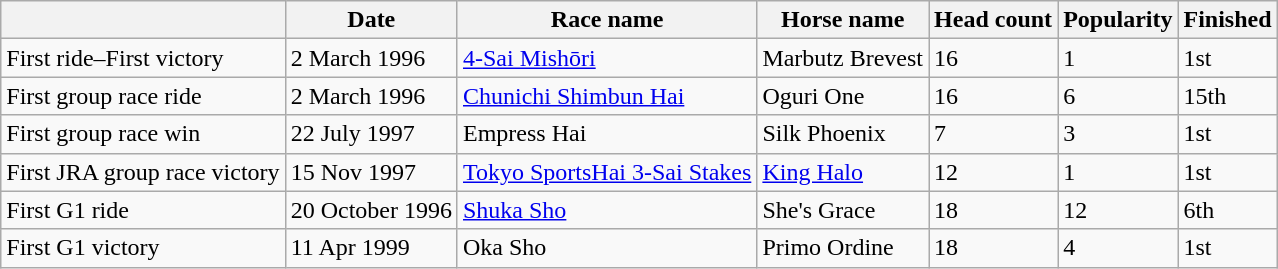<table class="wikitable">
<tr>
<th></th>
<th>Date</th>
<th>Race name</th>
<th>Horse name</th>
<th>Head count</th>
<th>Popularity</th>
<th>Finished</th>
</tr>
<tr>
<td>First ride–First victory</td>
<td>2 March 1996</td>
<td><a href='#'>4-Sai Mishōri</a></td>
<td>Marbutz Brevest</td>
<td>16</td>
<td>1</td>
<td>1st</td>
</tr>
<tr>
<td>First group race ride</td>
<td>2 March 1996</td>
<td><a href='#'>Chunichi Shimbun Hai</a></td>
<td>Oguri One</td>
<td>16</td>
<td>6</td>
<td>15th</td>
</tr>
<tr>
<td>First group race win</td>
<td>22 July 1997</td>
<td>Empress Hai</td>
<td>Silk Phoenix</td>
<td>7</td>
<td>3</td>
<td>1st</td>
</tr>
<tr>
<td>First JRA group race victory</td>
<td>15 Nov 1997</td>
<td><a href='#'>Tokyo SportsHai 3-Sai Stakes</a></td>
<td><a href='#'>King Halo</a></td>
<td>12</td>
<td>1</td>
<td>1st</td>
</tr>
<tr>
<td>First G1 ride</td>
<td>20 October 1996</td>
<td><a href='#'>Shuka Sho</a></td>
<td>She's Grace</td>
<td>18</td>
<td>12</td>
<td>6th</td>
</tr>
<tr>
<td>First G1 victory</td>
<td>11 Apr 1999</td>
<td>Oka Sho</td>
<td>Primo Ordine</td>
<td>18</td>
<td>4</td>
<td>1st</td>
</tr>
</table>
